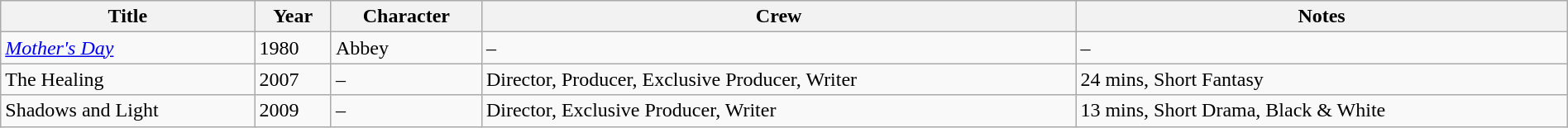<table class="wikitable" width="100%" style="text-align:centre;">
<tr>
<th>Title</th>
<th>Year</th>
<th>Character</th>
<th>Crew</th>
<th>Notes</th>
</tr>
<tr>
<td><em><a href='#'>Mother's Day</a></em></td>
<td>1980</td>
<td>Abbey</td>
<td>–</td>
<td>–</td>
</tr>
<tr>
<td>The Healing</td>
<td>2007</td>
<td>–</td>
<td>Director, Producer, Exclusive Producer, Writer</td>
<td>24 mins, Short Fantasy</td>
</tr>
<tr>
<td>Shadows and Light</td>
<td>2009</td>
<td>–</td>
<td>Director, Exclusive Producer, Writer</td>
<td>13 mins, Short Drama, Black & White</td>
</tr>
</table>
